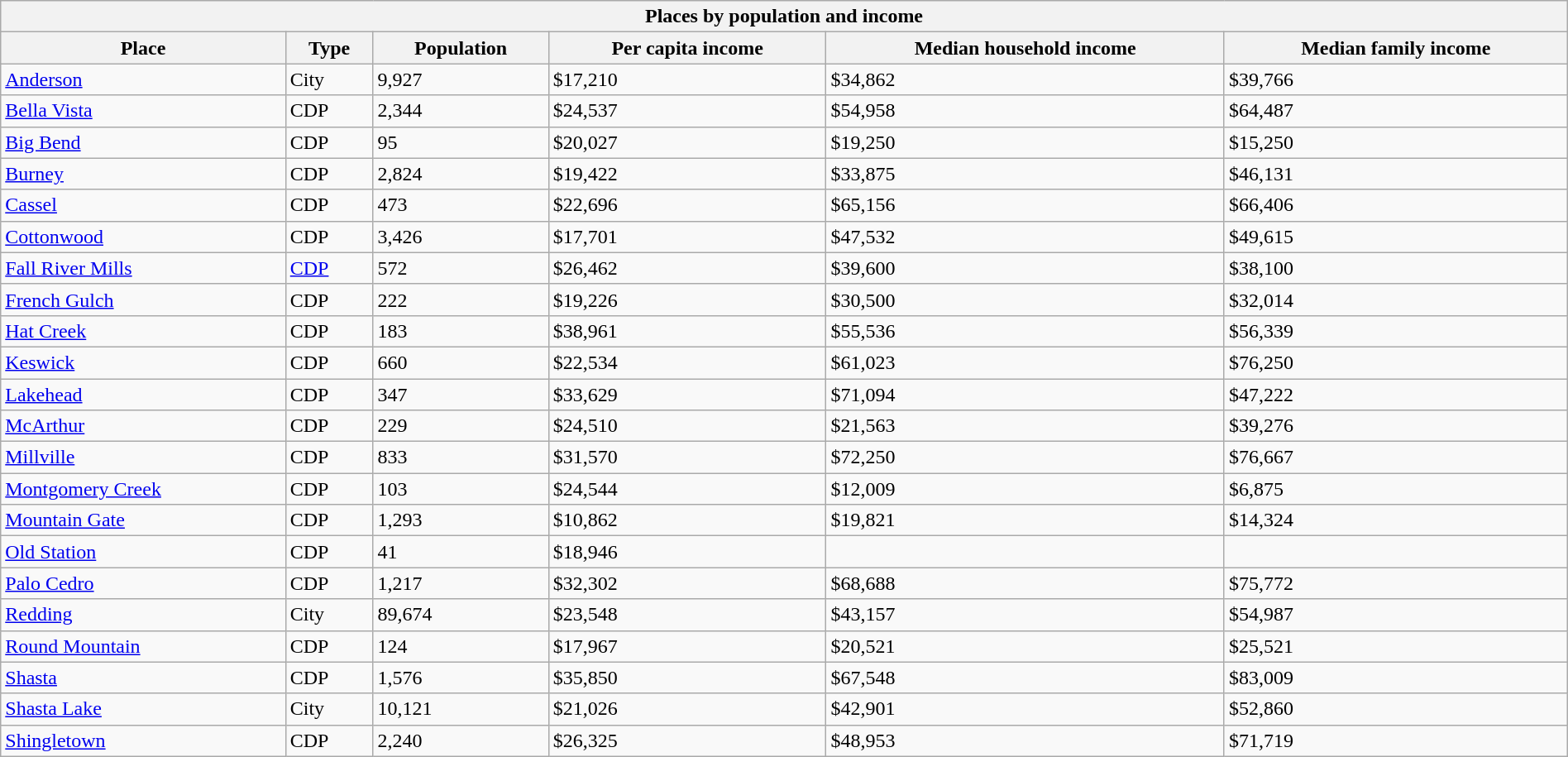<table class="wikitable collapsible collapsed sortable" style="width: 100%;">
<tr>
<th colspan=6>Places by population and income</th>
</tr>
<tr>
<th>Place</th>
<th>Type</th>
<th>Population</th>
<th data-sort-type="currency">Per capita income</th>
<th data-sort-type="currency">Median household income</th>
<th data-sort-type="currency">Median family income</th>
</tr>
<tr>
<td><a href='#'>Anderson</a></td>
<td>City</td>
<td>9,927</td>
<td>$17,210</td>
<td>$34,862</td>
<td>$39,766</td>
</tr>
<tr>
<td><a href='#'>Bella Vista</a></td>
<td>CDP</td>
<td>2,344</td>
<td>$24,537</td>
<td>$54,958</td>
<td>$64,487</td>
</tr>
<tr>
<td><a href='#'>Big Bend</a></td>
<td>CDP</td>
<td>95</td>
<td>$20,027</td>
<td>$19,250</td>
<td>$15,250</td>
</tr>
<tr>
<td><a href='#'>Burney</a></td>
<td>CDP</td>
<td>2,824</td>
<td>$19,422</td>
<td>$33,875</td>
<td>$46,131</td>
</tr>
<tr>
<td><a href='#'>Cassel</a></td>
<td>CDP</td>
<td>473</td>
<td>$22,696</td>
<td>$65,156</td>
<td>$66,406</td>
</tr>
<tr>
<td><a href='#'>Cottonwood</a></td>
<td>CDP</td>
<td>3,426</td>
<td>$17,701</td>
<td>$47,532</td>
<td>$49,615</td>
</tr>
<tr>
<td><a href='#'>Fall River Mills</a></td>
<td><a href='#'>CDP</a></td>
<td>572</td>
<td>$26,462</td>
<td>$39,600</td>
<td>$38,100</td>
</tr>
<tr>
<td><a href='#'>French Gulch</a></td>
<td>CDP</td>
<td>222</td>
<td>$19,226</td>
<td>$30,500</td>
<td>$32,014</td>
</tr>
<tr>
<td><a href='#'>Hat Creek</a></td>
<td>CDP</td>
<td>183</td>
<td>$38,961</td>
<td>$55,536</td>
<td>$56,339</td>
</tr>
<tr>
<td><a href='#'>Keswick</a></td>
<td>CDP</td>
<td>660</td>
<td>$22,534</td>
<td>$61,023</td>
<td>$76,250</td>
</tr>
<tr>
<td><a href='#'>Lakehead</a></td>
<td>CDP</td>
<td>347</td>
<td>$33,629</td>
<td>$71,094</td>
<td>$47,222</td>
</tr>
<tr>
<td><a href='#'>McArthur</a></td>
<td>CDP</td>
<td>229</td>
<td>$24,510</td>
<td>$21,563</td>
<td>$39,276</td>
</tr>
<tr>
<td><a href='#'>Millville</a></td>
<td>CDP</td>
<td>833</td>
<td>$31,570</td>
<td>$72,250</td>
<td>$76,667</td>
</tr>
<tr>
<td><a href='#'>Montgomery Creek</a></td>
<td>CDP</td>
<td>103</td>
<td>$24,544</td>
<td>$12,009</td>
<td>$6,875</td>
</tr>
<tr>
<td><a href='#'>Mountain Gate</a></td>
<td>CDP</td>
<td>1,293</td>
<td>$10,862</td>
<td>$19,821</td>
<td>$14,324</td>
</tr>
<tr>
<td><a href='#'>Old Station</a></td>
<td>CDP</td>
<td>41</td>
<td>$18,946</td>
<td></td>
<td></td>
</tr>
<tr>
<td><a href='#'>Palo Cedro</a></td>
<td>CDP</td>
<td>1,217</td>
<td>$32,302</td>
<td>$68,688</td>
<td>$75,772</td>
</tr>
<tr>
<td><a href='#'>Redding</a></td>
<td>City</td>
<td>89,674</td>
<td>$23,548</td>
<td>$43,157</td>
<td>$54,987</td>
</tr>
<tr>
<td><a href='#'>Round Mountain</a></td>
<td>CDP</td>
<td>124</td>
<td>$17,967</td>
<td>$20,521</td>
<td>$25,521</td>
</tr>
<tr>
<td><a href='#'>Shasta</a></td>
<td>CDP</td>
<td>1,576</td>
<td>$35,850</td>
<td>$67,548</td>
<td>$83,009</td>
</tr>
<tr>
<td><a href='#'>Shasta Lake</a></td>
<td>City</td>
<td>10,121</td>
<td>$21,026</td>
<td>$42,901</td>
<td>$52,860</td>
</tr>
<tr>
<td><a href='#'>Shingletown</a></td>
<td>CDP</td>
<td>2,240</td>
<td>$26,325</td>
<td>$48,953</td>
<td>$71,719</td>
</tr>
</table>
